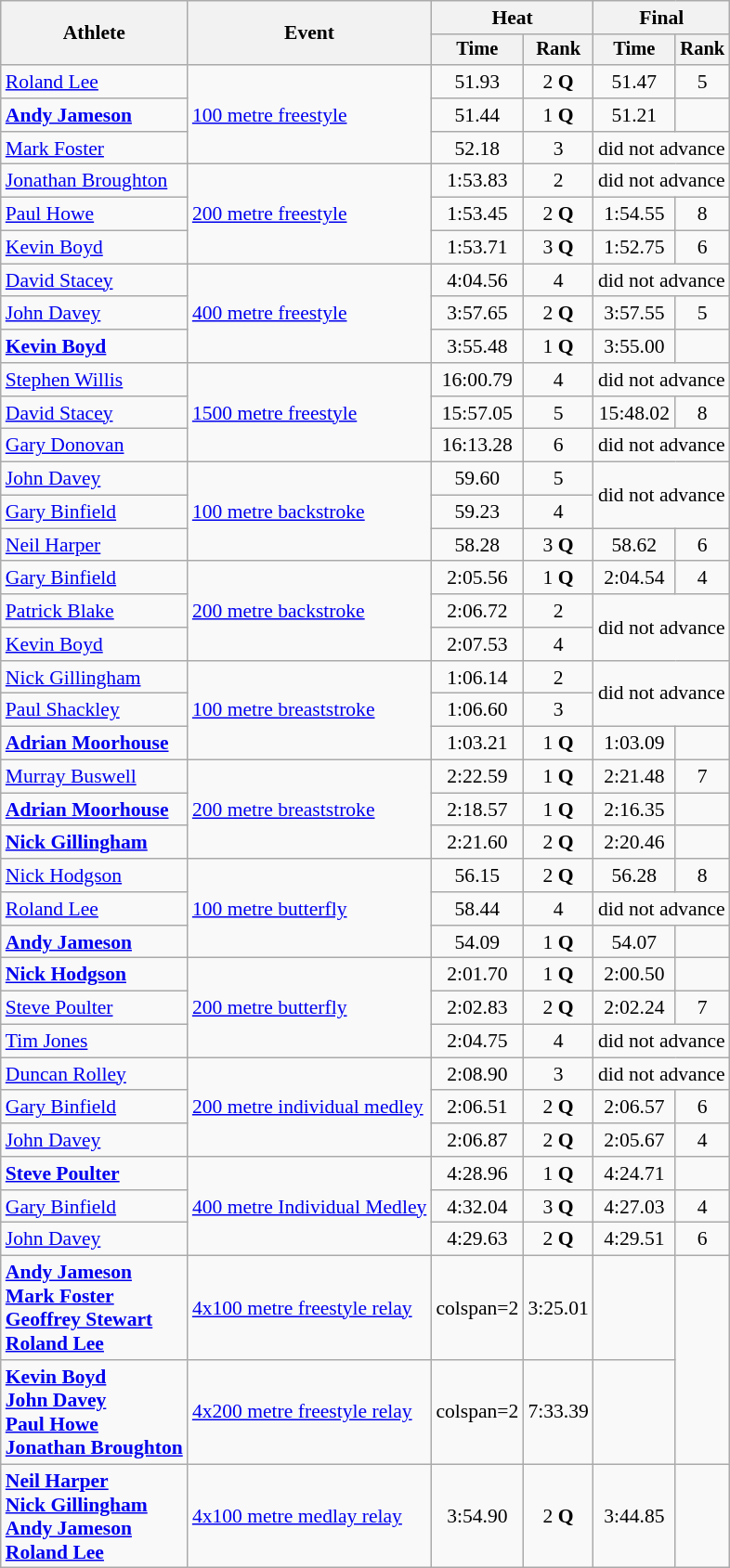<table class=wikitable style=font-size:90%>
<tr>
<th rowspan=2>Athlete</th>
<th rowspan=2>Event</th>
<th colspan=2>Heat</th>
<th colspan=2>Final</th>
</tr>
<tr style=font-size:95%>
<th>Time</th>
<th>Rank</th>
<th>Time</th>
<th>Rank</th>
</tr>
<tr align=center>
<td align=left><a href='#'>Roland Lee</a></td>
<td align=left rowspan=3><a href='#'>100 metre freestyle</a></td>
<td>51.93</td>
<td>2 <strong>Q</strong></td>
<td>51.47</td>
<td>5</td>
</tr>
<tr align=center>
<td align=left><strong><a href='#'>Andy Jameson</a></strong></td>
<td>51.44</td>
<td>1 <strong>Q</strong></td>
<td>51.21</td>
<td></td>
</tr>
<tr align=center>
<td align=left><a href='#'>Mark Foster</a></td>
<td>52.18</td>
<td>3</td>
<td colspan=2>did not advance</td>
</tr>
<tr align=center>
<td align=left><a href='#'>Jonathan Broughton</a></td>
<td align=left rowspan=3><a href='#'>200 metre freestyle</a></td>
<td>1:53.83</td>
<td>2</td>
<td colspan=2>did not advance</td>
</tr>
<tr align=center>
<td align=left><a href='#'>Paul Howe</a></td>
<td>1:53.45</td>
<td>2 <strong>Q</strong></td>
<td>1:54.55</td>
<td>8</td>
</tr>
<tr align=center>
<td align=left><a href='#'>Kevin Boyd</a></td>
<td>1:53.71</td>
<td>3 <strong>Q</strong></td>
<td>1:52.75</td>
<td>6</td>
</tr>
<tr align=center>
<td align=left><a href='#'>David Stacey</a></td>
<td align=left rowspan=3><a href='#'>400 metre freestyle</a></td>
<td>4:04.56</td>
<td>4</td>
<td colspan=2>did not advance</td>
</tr>
<tr align=center>
<td align=left><a href='#'>John Davey</a></td>
<td>3:57.65</td>
<td>2 <strong>Q</strong></td>
<td>3:57.55</td>
<td>5</td>
</tr>
<tr align=center>
<td align=left><strong><a href='#'>Kevin Boyd</a></strong></td>
<td>3:55.48</td>
<td>1 <strong>Q</strong></td>
<td>3:55.00</td>
<td></td>
</tr>
<tr align=center>
<td align=left><a href='#'>Stephen Willis</a></td>
<td align=left rowspan=3><a href='#'>1500 metre freestyle</a></td>
<td>16:00.79</td>
<td>4</td>
<td colspan=2>did not advance</td>
</tr>
<tr align=center>
<td align=left><a href='#'>David Stacey</a></td>
<td>15:57.05</td>
<td>5</td>
<td>15:48.02</td>
<td>8</td>
</tr>
<tr align=center>
<td align=left><a href='#'>Gary Donovan</a></td>
<td>16:13.28</td>
<td>6</td>
<td colspan=2>did not advance</td>
</tr>
<tr align=center>
<td align=left><a href='#'>John Davey</a></td>
<td align=left rowspan=3><a href='#'>100 metre backstroke</a></td>
<td>59.60</td>
<td>5</td>
<td colspan=2 rowspan=2>did not advance</td>
</tr>
<tr align=center>
<td align=left><a href='#'>Gary Binfield</a></td>
<td>59.23</td>
<td>4</td>
</tr>
<tr align=center>
<td align=left><a href='#'>Neil Harper</a></td>
<td>58.28</td>
<td>3 <strong>Q</strong></td>
<td>58.62</td>
<td>6</td>
</tr>
<tr align=center>
<td align=left><a href='#'>Gary Binfield</a></td>
<td align=left rowspan=3><a href='#'>200 metre backstroke</a></td>
<td>2:05.56</td>
<td>1 <strong>Q</strong></td>
<td>2:04.54</td>
<td>4</td>
</tr>
<tr align=center>
<td align=left><a href='#'>Patrick Blake</a></td>
<td>2:06.72</td>
<td>2</td>
<td colspan=2 rowspan=2>did not advance</td>
</tr>
<tr align=center>
<td align=left><a href='#'>Kevin Boyd</a></td>
<td>2:07.53</td>
<td>4</td>
</tr>
<tr align=center>
<td align=left><a href='#'>Nick Gillingham</a></td>
<td align=left rowspan=3><a href='#'>100 metre breaststroke</a></td>
<td>1:06.14</td>
<td>2</td>
<td colspan=2 rowspan=2>did not advance</td>
</tr>
<tr align=center>
<td align=left><a href='#'>Paul Shackley</a></td>
<td>1:06.60</td>
<td>3</td>
</tr>
<tr align=center>
<td align=left><strong><a href='#'>Adrian Moorhouse</a></strong></td>
<td>1:03.21</td>
<td>1 <strong>Q</strong></td>
<td>1:03.09</td>
<td></td>
</tr>
<tr align=center>
<td align=left><a href='#'>Murray Buswell</a></td>
<td align=left rowspan=3><a href='#'>200 metre breaststroke</a></td>
<td>2:22.59</td>
<td>1 <strong>Q</strong></td>
<td>2:21.48</td>
<td>7</td>
</tr>
<tr align=center>
<td align=left><strong><a href='#'>Adrian Moorhouse</a></strong></td>
<td>2:18.57</td>
<td>1 <strong>Q</strong></td>
<td>2:16.35</td>
<td></td>
</tr>
<tr align=center>
<td align=left><strong><a href='#'>Nick Gillingham</a></strong></td>
<td>2:21.60</td>
<td>2 <strong>Q</strong></td>
<td>2:20.46</td>
<td></td>
</tr>
<tr align=center>
<td align=left><a href='#'>Nick Hodgson</a></td>
<td align=left rowspan=3><a href='#'>100 metre butterfly</a></td>
<td>56.15</td>
<td>2 <strong>Q</strong></td>
<td>56.28</td>
<td>8</td>
</tr>
<tr align=center>
<td align=left><a href='#'>Roland Lee</a></td>
<td>58.44</td>
<td>4</td>
<td colspan=2>did not advance</td>
</tr>
<tr align=center>
<td align=left><strong><a href='#'>Andy Jameson</a></strong></td>
<td>54.09</td>
<td>1 <strong>Q</strong></td>
<td>54.07</td>
<td></td>
</tr>
<tr align=center>
<td align=left><strong><a href='#'>Nick Hodgson</a></strong></td>
<td align=left rowspan=3><a href='#'>200 metre butterfly</a></td>
<td>2:01.70</td>
<td>1 <strong>Q</strong></td>
<td>2:00.50</td>
<td></td>
</tr>
<tr align=center>
<td align=left><a href='#'>Steve Poulter</a></td>
<td>2:02.83</td>
<td>2 <strong>Q</strong></td>
<td>2:02.24</td>
<td>7</td>
</tr>
<tr align=center>
<td align=left><a href='#'>Tim Jones</a></td>
<td>2:04.75</td>
<td>4</td>
<td colspan=2>did not advance</td>
</tr>
<tr align=center>
<td align=left><a href='#'>Duncan Rolley</a></td>
<td align=left rowspan=3><a href='#'>200 metre individual medley</a></td>
<td>2:08.90</td>
<td>3</td>
<td colspan=2>did not advance</td>
</tr>
<tr align=center>
<td align=left><a href='#'>Gary Binfield</a></td>
<td>2:06.51</td>
<td>2 <strong>Q</strong></td>
<td>2:06.57</td>
<td>6</td>
</tr>
<tr align=center>
<td align=left><a href='#'>John Davey</a></td>
<td>2:06.87</td>
<td>2 <strong>Q</strong></td>
<td>2:05.67</td>
<td>4</td>
</tr>
<tr align=center>
<td align=left><strong><a href='#'>Steve Poulter</a></strong></td>
<td align=left rowspan=3><a href='#'>400 metre Individual Medley</a></td>
<td>4:28.96</td>
<td>1 <strong>Q</strong></td>
<td>4:24.71</td>
<td></td>
</tr>
<tr align=center>
<td align=left><a href='#'>Gary Binfield</a></td>
<td>4:32.04</td>
<td>3 <strong>Q</strong></td>
<td>4:27.03</td>
<td>4</td>
</tr>
<tr align=center>
<td align=left><a href='#'>John Davey</a></td>
<td>4:29.63</td>
<td>2 <strong>Q</strong></td>
<td>4:29.51</td>
<td>6</td>
</tr>
<tr align=center>
<td align=left><strong><a href='#'>Andy Jameson</a></strong><br><strong><a href='#'>Mark Foster</a></strong><br><strong><a href='#'>Geoffrey Stewart</a></strong><br><strong><a href='#'>Roland Lee</a></strong></td>
<td align=left><a href='#'>4x100 metre freestyle relay</a></td>
<td>colspan=2 </td>
<td>3:25.01</td>
<td></td>
</tr>
<tr align=center>
<td align=left><strong><a href='#'>Kevin Boyd</a></strong><br><strong><a href='#'>John Davey</a></strong><br><strong><a href='#'>Paul Howe</a></strong><br><strong><a href='#'>Jonathan Broughton</a></strong></td>
<td align=left><a href='#'>4x200 metre freestyle relay</a></td>
<td>colspan=2 </td>
<td>7:33.39</td>
<td></td>
</tr>
<tr align=center>
<td align=left><strong><a href='#'>Neil Harper</a></strong><br><strong><a href='#'>Nick Gillingham</a></strong><br><strong><a href='#'>Andy Jameson</a></strong><br><strong><a href='#'>Roland Lee</a></strong></td>
<td align=left><a href='#'>4x100 metre medlay relay</a></td>
<td>3:54.90</td>
<td>2 <strong>Q</strong></td>
<td>3:44.85</td>
<td></td>
</tr>
</table>
